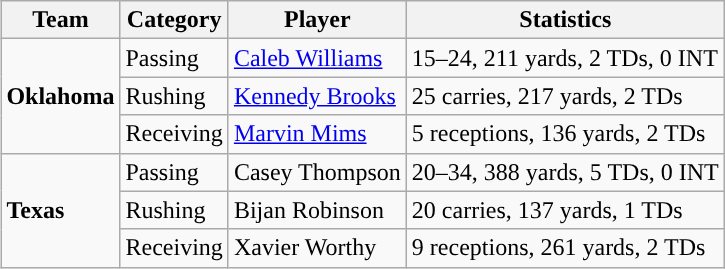<table class="wikitable" style="float: right;">
<tr>
<th>Team</th>
<th>Category</th>
<th>Player</th>
<th>Statistics</th>
</tr>
<tr>
<td rowspan=3><strong>Oklahoma</strong></td>
<td>Passing</td>
<td><a href='#'>Caleb Williams</a></td>
<td>15–24, 211 yards, 2 TDs, 0 INT</td>
</tr>
<tr>
<td>Rushing</td>
<td><a href='#'>Kennedy Brooks</a></td>
<td>25 carries, 217 yards, 2 TDs</td>
</tr>
<tr>
<td>Receiving</td>
<td><a href='#'>Marvin Mims</a></td>
<td>5 receptions, 136 yards, 2 TDs</td>
</tr>
<tr>
<td rowspan=3><strong>Texas</strong></td>
<td>Passing</td>
<td>Casey Thompson</td>
<td>20–34, 388 yards, 5 TDs, 0 INT</td>
</tr>
<tr>
<td>Rushing</td>
<td>Bijan Robinson</td>
<td>20 carries, 137 yards, 1 TDs</td>
</tr>
<tr>
<td>Receiving</td>
<td>Xavier Worthy</td>
<td>9 receptions, 261 yards, 2 TDs</td>
</tr>
</table>
